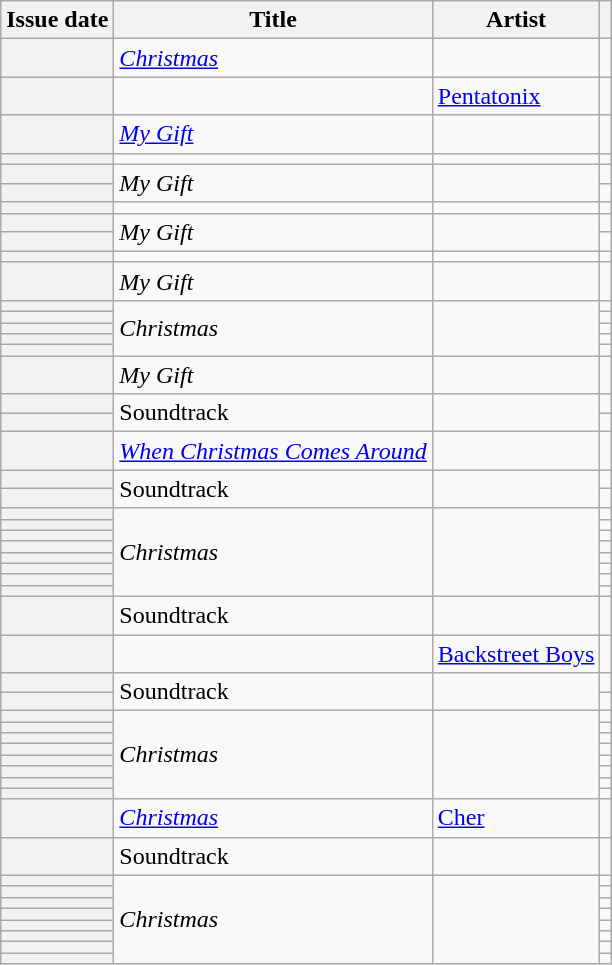<table class="wikitable sortable plainrowheaders">
<tr>
<th scope=col>Issue date</th>
<th scope=col>Title</th>
<th scope=col>Artist</th>
<th scope=col class=unsortable></th>
</tr>
<tr>
<th scope="row"></th>
<td><em><a href='#'>Christmas</a></em></td>
<td></td>
<td></td>
</tr>
<tr>
<th scope="row"></th>
<td><em></em></td>
<td><a href='#'>Pentatonix</a></td>
<td></td>
</tr>
<tr>
<th scope="row"></th>
<td><em><a href='#'>My Gift</a></em></td>
<td></td>
<td></td>
</tr>
<tr>
<th scope="row"></th>
<td><em></em></td>
<td></td>
<td></td>
</tr>
<tr>
<th scope="row"></th>
<td rowspan="2"><em>My Gift</em></td>
<td rowspan="2"></td>
<td></td>
</tr>
<tr>
<th scope="row"></th>
<td></td>
</tr>
<tr>
<th scope="row"></th>
<td><em></em></td>
<td></td>
<td></td>
</tr>
<tr>
<th scope="row"></th>
<td rowspan="2"><em>My Gift</em></td>
<td rowspan="2"></td>
<td></td>
</tr>
<tr>
<th scope="row"></th>
<td></td>
</tr>
<tr>
<th scope="row"></th>
<td><em></em></td>
<td></td>
<td></td>
</tr>
<tr>
<th scope="row"></th>
<td><em>My Gift</em></td>
<td></td>
<td></td>
</tr>
<tr>
<th scope="row"></th>
<td rowspan="5"><em>Christmas</em></td>
<td rowspan="5"></td>
<td></td>
</tr>
<tr>
<th scope="row"></th>
<td></td>
</tr>
<tr>
<th scope="row"></th>
<td></td>
</tr>
<tr>
<th scope="row"></th>
<td></td>
</tr>
<tr>
<th scope="row"></th>
<td></td>
</tr>
<tr>
<th scope="row"></th>
<td><em>My Gift</em></td>
<td></td>
<td></td>
</tr>
<tr>
<th scope="row"></th>
<td rowspan="2">Soundtrack</td>
<td rowspan="2"><em></em></td>
<td></td>
</tr>
<tr>
<th scope="row"></th>
<td></td>
</tr>
<tr>
<th scope="row"></th>
<td><em><a href='#'>When Christmas Comes Around</a></em></td>
<td></td>
<td></td>
</tr>
<tr>
<th scope="row"></th>
<td rowspan="2">Soundtrack</td>
<td rowspan="2"><em></em></td>
<td></td>
</tr>
<tr>
<th scope="row"></th>
<td></td>
</tr>
<tr>
<th scope="row"></th>
<td rowspan="8"><em>Christmas</em></td>
<td rowspan="8"></td>
<td></td>
</tr>
<tr>
<th scope="row"></th>
<td></td>
</tr>
<tr>
<th scope="row"></th>
<td></td>
</tr>
<tr>
<th scope="row"></th>
<td></td>
</tr>
<tr>
<th scope="row"></th>
<td></td>
</tr>
<tr>
<th scope="row"></th>
<td></td>
</tr>
<tr>
<th scope="row"></th>
<td></td>
</tr>
<tr>
<th scope="row"></th>
<td></td>
</tr>
<tr>
<th scope="row"></th>
<td>Soundtrack</td>
<td><em></em></td>
<td></td>
</tr>
<tr>
<th scope="row"></th>
<td><em></em></td>
<td><a href='#'>Backstreet Boys</a></td>
<td></td>
</tr>
<tr>
<th scope="row"></th>
<td rowspan="2">Soundtrack</td>
<td rowspan="2"><em></em></td>
<td></td>
</tr>
<tr>
<th scope="row"></th>
<td></td>
</tr>
<tr>
<th scope="row"></th>
<td rowspan="8"><em>Christmas</em></td>
<td rowspan="8"></td>
<td></td>
</tr>
<tr>
<th scope="row"></th>
<td></td>
</tr>
<tr>
<th scope="row"></th>
<td></td>
</tr>
<tr>
<th scope="row"></th>
<td></td>
</tr>
<tr>
<th scope="row"></th>
<td></td>
</tr>
<tr>
<th scope="row"></th>
<td></td>
</tr>
<tr>
<th scope="row"></th>
<td></td>
</tr>
<tr>
<th scope="row"></th>
<td></td>
</tr>
<tr>
<th scope="row"></th>
<td><em><a href='#'>Christmas</a></em></td>
<td><a href='#'>Cher</a></td>
<td></td>
</tr>
<tr>
<th scope="row"></th>
<td>Soundtrack</td>
<td><em></em></td>
<td></td>
</tr>
<tr>
<th scope="row"></th>
<td rowspan="8"><em>Christmas</em></td>
<td rowspan="8"></td>
<td></td>
</tr>
<tr>
<th scope="row"></th>
<td></td>
</tr>
<tr>
<th scope="row"></th>
<td></td>
</tr>
<tr>
<th scope="row"></th>
<td></td>
</tr>
<tr>
<th scope="row"></th>
<td></td>
</tr>
<tr>
<th scope="row"></th>
<td></td>
</tr>
<tr>
<th scope="row"></th>
<td></td>
</tr>
<tr>
<th scope="row"></th>
<td></td>
</tr>
</table>
